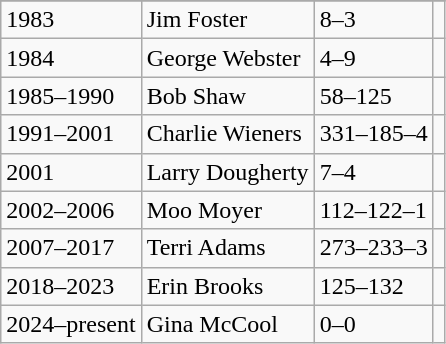<table class="wikitable">
<tr style="text-align:center;">
</tr>
<tr>
<td>1983</td>
<td>Jim Foster</td>
<td>8–3</td>
<td></td>
</tr>
<tr>
<td>1984</td>
<td>George Webster</td>
<td>4–9</td>
<td></td>
</tr>
<tr>
<td>1985–1990</td>
<td>Bob Shaw</td>
<td>58–125</td>
<td></td>
</tr>
<tr>
<td>1991–2001</td>
<td>Charlie Wieners</td>
<td>331–185–4</td>
<td></td>
</tr>
<tr>
<td>2001</td>
<td>Larry Dougherty</td>
<td>7–4</td>
<td></td>
</tr>
<tr>
<td>2002–2006</td>
<td>Moo Moyer</td>
<td>112–122–1</td>
<td></td>
</tr>
<tr>
<td>2007–2017</td>
<td>Terri Adams</td>
<td>273–233–3</td>
<td></td>
</tr>
<tr>
<td>2018–2023</td>
<td>Erin Brooks</td>
<td>125–132</td>
<td></td>
</tr>
<tr>
<td>2024–present</td>
<td>Gina McCool</td>
<td>0–0</td>
<td></td>
</tr>
</table>
